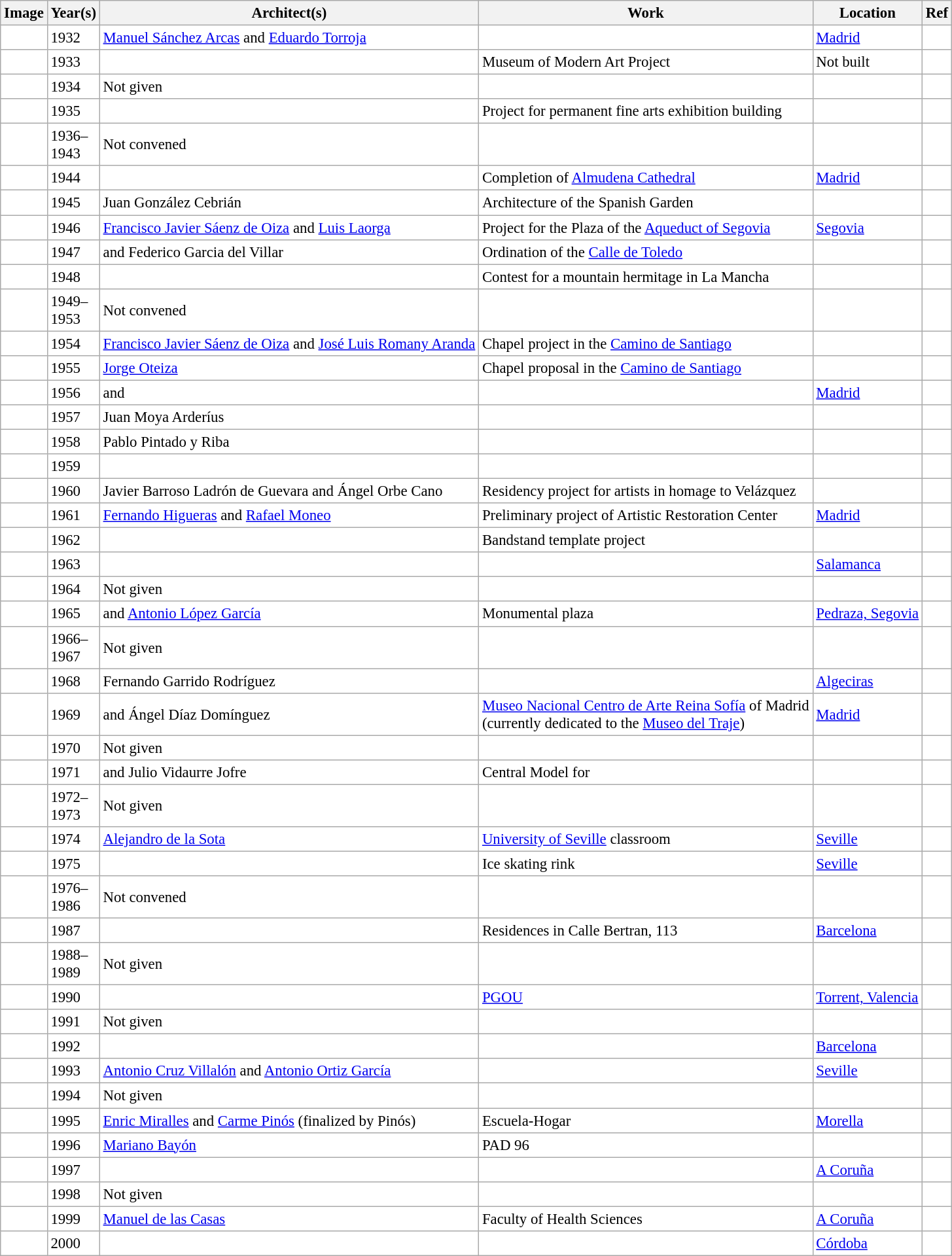<table class="wikitable sortable" style="vertical-align:top; border: 1px solid #999; background-color:#FFFFFF; font-size:95%" border="0" align="center" valign="top">
<tr>
<th width="30px">Image</th>
<th width="30px">Year(s)</th>
<th>Architect(s)</th>
<th>Work</th>
<th>Location</th>
<th>Ref</th>
</tr>
<tr>
<td></td>
<td>1932</td>
<td><a href='#'>Manuel Sánchez Arcas</a> and <a href='#'>Eduardo Torroja</a></td>
<td></td>
<td><a href='#'>Madrid</a></td>
<td></td>
</tr>
<tr>
<td></td>
<td>1933</td>
<td></td>
<td>Museum of Modern Art Project</td>
<td>Not built</td>
<td></td>
</tr>
<tr>
<td></td>
<td>1934</td>
<td>Not given</td>
<td></td>
<td></td>
<td></td>
</tr>
<tr>
<td></td>
<td>1935</td>
<td></td>
<td>Project for permanent fine arts exhibition building</td>
<td></td>
<td></td>
</tr>
<tr>
<td></td>
<td>1936–1943</td>
<td>Not convened</td>
<td></td>
<td></td>
<td></td>
</tr>
<tr>
<td></td>
<td>1944</td>
<td></td>
<td>Completion of <a href='#'>Almudena Cathedral</a></td>
<td><a href='#'>Madrid</a></td>
<td></td>
</tr>
<tr>
<td></td>
<td>1945</td>
<td>Juan González Cebrián</td>
<td>Architecture of the Spanish Garden</td>
<td></td>
<td></td>
</tr>
<tr>
<td></td>
<td>1946</td>
<td><a href='#'>Francisco Javier Sáenz de Oiza</a> and <a href='#'>Luis Laorga</a></td>
<td>Project for the Plaza of the <a href='#'>Aqueduct of Segovia</a></td>
<td><a href='#'>Segovia</a></td>
<td></td>
</tr>
<tr>
<td></td>
<td>1947</td>
<td> and Federico Garcia del Villar</td>
<td>Ordination of the <a href='#'>Calle de Toledo</a></td>
<td></td>
<td></td>
</tr>
<tr>
<td></td>
<td>1948</td>
<td></td>
<td>Contest for a mountain hermitage in La Mancha</td>
<td></td>
<td></td>
</tr>
<tr>
<td></td>
<td>1949–1953</td>
<td>Not convened</td>
<td></td>
<td></td>
<td></td>
</tr>
<tr>
<td></td>
<td>1954</td>
<td><a href='#'>Francisco Javier Sáenz de Oiza</a> and <a href='#'>José Luis Romany Aranda</a></td>
<td>Chapel project in the <a href='#'>Camino de Santiago</a></td>
<td></td>
<td></td>
</tr>
<tr>
<td></td>
<td>1955</td>
<td><a href='#'>Jorge Oteiza</a></td>
<td>Chapel proposal in the <a href='#'>Camino de Santiago</a></td>
<td></td>
<td></td>
</tr>
<tr>
<td></td>
<td>1956</td>
<td> and </td>
<td></td>
<td><a href='#'>Madrid</a></td>
<td></td>
</tr>
<tr>
<td></td>
<td>1957</td>
<td>Juan Moya Arderíus</td>
<td></td>
<td></td>
<td></td>
</tr>
<tr>
<td></td>
<td>1958</td>
<td>Pablo Pintado y Riba</td>
<td></td>
<td></td>
<td></td>
</tr>
<tr>
<td></td>
<td>1959</td>
<td></td>
<td></td>
<td></td>
<td></td>
</tr>
<tr>
<td></td>
<td>1960</td>
<td>Javier Barroso Ladrón de Guevara and Ángel Orbe Cano</td>
<td>Residency project for artists in homage to Velázquez</td>
<td></td>
<td></td>
</tr>
<tr>
<td></td>
<td>1961</td>
<td><a href='#'>Fernando Higueras</a> and <a href='#'>Rafael Moneo</a></td>
<td>Preliminary project of Artistic Restoration Center</td>
<td><a href='#'>Madrid</a></td>
<td></td>
</tr>
<tr>
<td></td>
<td>1962</td>
<td></td>
<td>Bandstand template project</td>
<td></td>
<td></td>
</tr>
<tr>
<td></td>
<td>1963</td>
<td></td>
<td></td>
<td><a href='#'>Salamanca</a></td>
<td></td>
</tr>
<tr>
<td></td>
<td>1964</td>
<td>Not given</td>
<td></td>
<td></td>
<td></td>
</tr>
<tr>
<td></td>
<td>1965</td>
<td> and <a href='#'>Antonio López García</a></td>
<td>Monumental plaza</td>
<td><a href='#'>Pedraza, Segovia</a></td>
<td></td>
</tr>
<tr>
<td></td>
<td>1966–1967</td>
<td>Not given</td>
<td></td>
<td></td>
<td></td>
</tr>
<tr>
<td></td>
<td>1968</td>
<td>Fernando Garrido Rodríguez</td>
<td></td>
<td><a href='#'>Algeciras</a></td>
<td></td>
</tr>
<tr>
<td></td>
<td>1969</td>
<td> and Ángel Díaz Domínguez</td>
<td><a href='#'>Museo Nacional Centro de Arte Reina Sofía</a> of Madrid<br>(currently dedicated to the <a href='#'>Museo del Traje</a>)</td>
<td><a href='#'>Madrid</a></td>
<td></td>
</tr>
<tr>
<td></td>
<td>1970</td>
<td>Not given</td>
<td></td>
<td></td>
<td></td>
</tr>
<tr>
<td></td>
<td>1971</td>
<td> and Julio Vidaurre Jofre</td>
<td>Central Model for </td>
<td></td>
<td></td>
</tr>
<tr>
<td></td>
<td>1972–1973</td>
<td>Not given</td>
<td></td>
<td></td>
<td></td>
</tr>
<tr>
<td></td>
<td>1974</td>
<td><a href='#'>Alejandro de la Sota</a></td>
<td><a href='#'>University of Seville</a> classroom</td>
<td><a href='#'>Seville</a></td>
<td></td>
</tr>
<tr>
<td></td>
<td>1975</td>
<td></td>
<td>Ice skating rink</td>
<td><a href='#'>Seville</a></td>
<td></td>
</tr>
<tr>
<td></td>
<td>1976–1986</td>
<td>Not convened</td>
<td></td>
<td></td>
<td></td>
</tr>
<tr>
<td></td>
<td>1987</td>
<td></td>
<td>Residences in Calle Bertran, 113</td>
<td><a href='#'>Barcelona</a></td>
<td></td>
</tr>
<tr>
<td></td>
<td>1988–1989</td>
<td>Not given</td>
<td></td>
<td></td>
<td></td>
</tr>
<tr>
<td></td>
<td>1990</td>
<td></td>
<td><a href='#'>PGOU</a></td>
<td><a href='#'>Torrent, Valencia</a></td>
<td></td>
</tr>
<tr>
<td></td>
<td>1991</td>
<td>Not given</td>
<td></td>
<td></td>
<td></td>
</tr>
<tr>
<td></td>
<td>1992</td>
<td></td>
<td></td>
<td><a href='#'>Barcelona</a></td>
<td></td>
</tr>
<tr>
<td></td>
<td>1993</td>
<td><a href='#'>Antonio Cruz Villalón</a> and <a href='#'>Antonio Ortiz García</a></td>
<td></td>
<td><a href='#'>Seville</a></td>
<td></td>
</tr>
<tr>
<td></td>
<td>1994</td>
<td>Not given</td>
<td></td>
<td></td>
<td></td>
</tr>
<tr>
<td></td>
<td>1995</td>
<td><a href='#'>Enric Miralles</a> and <a href='#'>Carme Pinós</a> (finalized by Pinós)</td>
<td>Escuela-Hogar</td>
<td><a href='#'>Morella</a></td>
<td></td>
</tr>
<tr>
<td></td>
<td>1996</td>
<td><a href='#'>Mariano Bayón</a></td>
<td>PAD 96</td>
<td></td>
<td></td>
</tr>
<tr>
<td></td>
<td>1997</td>
<td></td>
<td></td>
<td><a href='#'>A Coruña</a></td>
<td></td>
</tr>
<tr>
<td></td>
<td>1998</td>
<td>Not given</td>
<td></td>
<td></td>
<td></td>
</tr>
<tr>
<td></td>
<td>1999</td>
<td><a href='#'>Manuel de las Casas</a></td>
<td>Faculty of Health Sciences</td>
<td><a href='#'>A Coruña</a></td>
<td></td>
</tr>
<tr>
<td></td>
<td>2000</td>
<td></td>
<td></td>
<td><a href='#'>Córdoba</a></td>
<td></td>
</tr>
</table>
